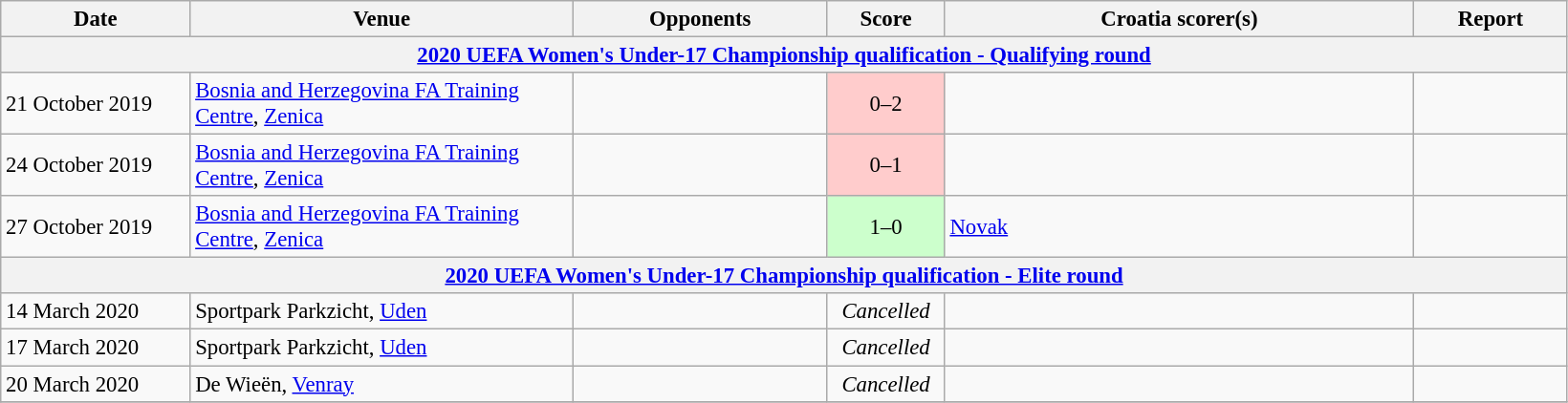<table class="wikitable" style="font-size:95%;">
<tr>
<th width=125>Date</th>
<th width=260>Venue</th>
<th width=170>Opponents</th>
<th width= 75>Score</th>
<th width=320>Croatia scorer(s)</th>
<th width=100>Report</th>
</tr>
<tr>
<th colspan=7><a href='#'>2020 UEFA Women's Under-17 Championship qualification - Qualifying round</a></th>
</tr>
<tr>
<td>21 October 2019</td>
<td><a href='#'>Bosnia and Herzegovina FA Training Centre</a>, <a href='#'>Zenica</a></td>
<td></td>
<td align=center bgcolor=#FFCCCC>0–2</td>
<td></td>
<td></td>
</tr>
<tr>
<td>24 October 2019</td>
<td><a href='#'>Bosnia and Herzegovina FA Training Centre</a>, <a href='#'>Zenica</a></td>
<td></td>
<td align=center bgcolor=#FFCCCC>0–1</td>
<td></td>
<td></td>
</tr>
<tr>
<td>27 October 2019</td>
<td><a href='#'>Bosnia and Herzegovina FA Training Centre</a>, <a href='#'>Zenica</a></td>
<td></td>
<td align=center bgcolor=#CCFFCC>1–0</td>
<td><a href='#'>Novak</a></td>
<td></td>
</tr>
<tr>
<th colspan=7><a href='#'>2020 UEFA Women's Under-17 Championship qualification - Elite round</a></th>
</tr>
<tr>
<td>14 March 2020</td>
<td>Sportpark Parkzicht, <a href='#'>Uden</a></td>
<td></td>
<td align=center><em>Cancelled</em></td>
<td></td>
<td></td>
</tr>
<tr>
<td>17 March 2020</td>
<td>Sportpark Parkzicht, <a href='#'>Uden</a></td>
<td></td>
<td align=center><em>Cancelled</em></td>
<td></td>
<td></td>
</tr>
<tr>
<td>20 March 2020</td>
<td>De Wieën, <a href='#'>Venray</a></td>
<td></td>
<td align=center><em>Cancelled</em></td>
<td></td>
<td></td>
</tr>
<tr>
</tr>
</table>
